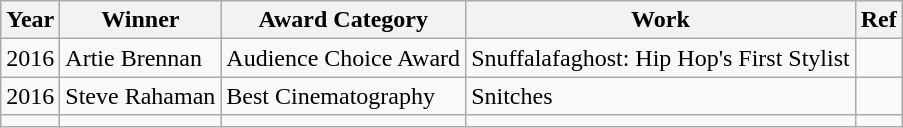<table class="wikitable">
<tr>
<th>Year</th>
<th>Winner</th>
<th>Award Category</th>
<th>Work</th>
<th>Ref</th>
</tr>
<tr>
<td>2016</td>
<td>Artie Brennan</td>
<td>Audience Choice Award</td>
<td>Snuffalafaghost: Hip Hop's First Stylist</td>
<td></td>
</tr>
<tr>
<td>2016</td>
<td>Steve Rahaman</td>
<td>Best Cinematography</td>
<td>Snitches</td>
<td></td>
</tr>
<tr>
<td></td>
<td></td>
<td></td>
<td></td>
<td></td>
</tr>
</table>
